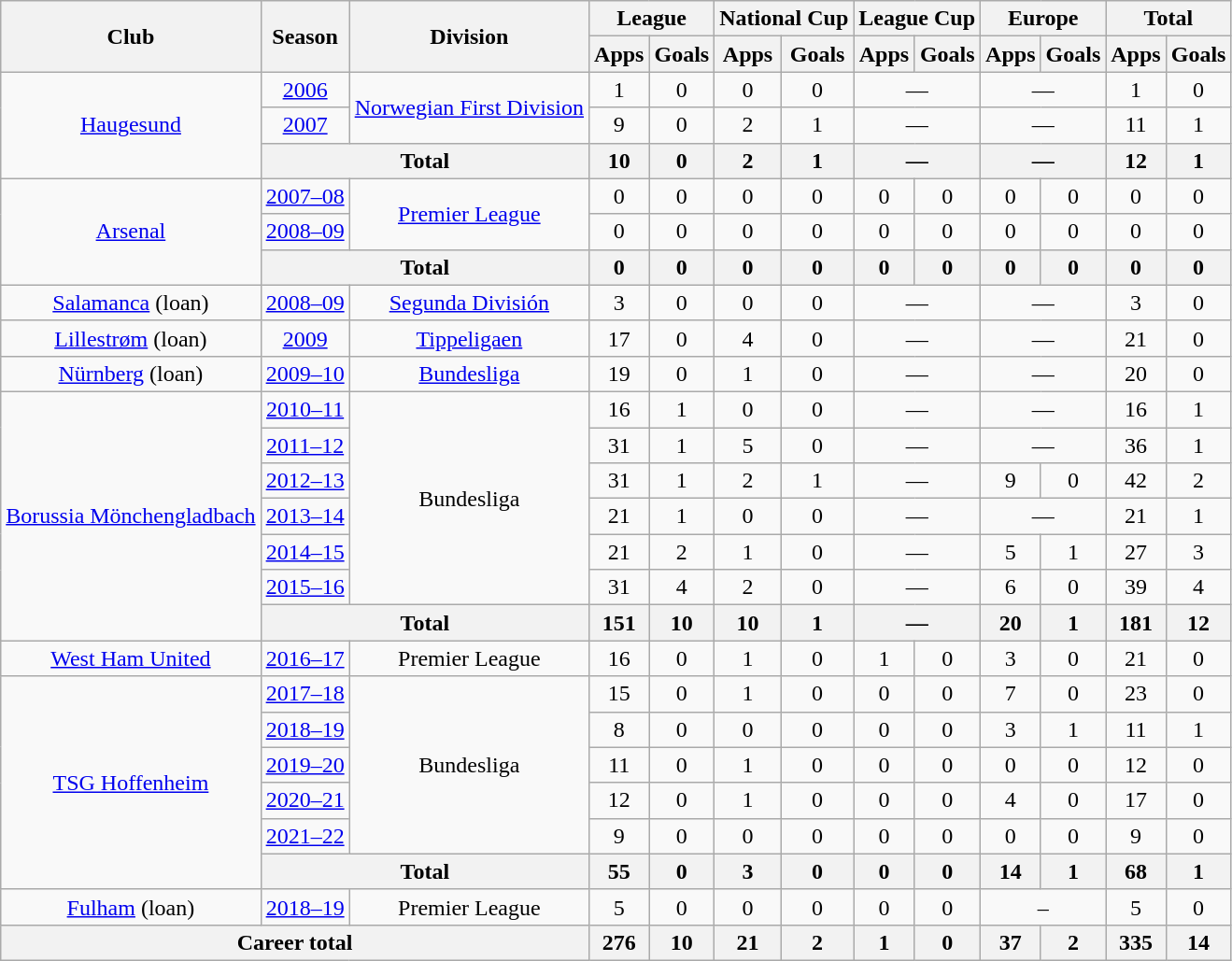<table class="wikitable" style="text-align: center">
<tr>
<th rowspan="2">Club</th>
<th rowspan="2">Season</th>
<th rowspan="2">Division</th>
<th colspan="2">League</th>
<th colspan="2">National Cup</th>
<th colspan="2">League Cup</th>
<th colspan="2">Europe</th>
<th colspan="2">Total</th>
</tr>
<tr>
<th>Apps</th>
<th>Goals</th>
<th>Apps</th>
<th>Goals</th>
<th>Apps</th>
<th>Goals</th>
<th>Apps</th>
<th>Goals</th>
<th>Apps</th>
<th>Goals</th>
</tr>
<tr>
<td rowspan="3"><a href='#'>Haugesund</a></td>
<td><a href='#'>2006</a></td>
<td rowspan=2><a href='#'>Norwegian First Division</a></td>
<td>1</td>
<td>0</td>
<td>0</td>
<td>0</td>
<td colspan="2">—</td>
<td colspan="2">—</td>
<td>1</td>
<td>0</td>
</tr>
<tr>
<td><a href='#'>2007</a></td>
<td>9</td>
<td>0</td>
<td>2</td>
<td>1</td>
<td colspan="2">—</td>
<td colspan="2">—</td>
<td>11</td>
<td>1</td>
</tr>
<tr>
<th colspan="2">Total</th>
<th>10</th>
<th>0</th>
<th>2</th>
<th>1</th>
<th colspan="2">—</th>
<th colspan="2">—</th>
<th>12</th>
<th>1</th>
</tr>
<tr>
<td rowspan="3"><a href='#'>Arsenal</a></td>
<td><a href='#'>2007–08</a></td>
<td rowspan=2><a href='#'>Premier League</a></td>
<td>0</td>
<td>0</td>
<td>0</td>
<td>0</td>
<td>0</td>
<td>0</td>
<td>0</td>
<td>0</td>
<td>0</td>
<td>0</td>
</tr>
<tr>
<td><a href='#'>2008–09</a></td>
<td>0</td>
<td>0</td>
<td>0</td>
<td>0</td>
<td>0</td>
<td>0</td>
<td>0</td>
<td>0</td>
<td>0</td>
<td>0</td>
</tr>
<tr>
<th colspan="2">Total</th>
<th>0</th>
<th>0</th>
<th>0</th>
<th>0</th>
<th>0</th>
<th>0</th>
<th>0</th>
<th>0</th>
<th>0</th>
<th>0</th>
</tr>
<tr>
<td><a href='#'>Salamanca</a> (loan)</td>
<td><a href='#'>2008–09</a></td>
<td><a href='#'>Segunda División</a></td>
<td>3</td>
<td>0</td>
<td>0</td>
<td>0</td>
<td colspan="2">—</td>
<td colspan="2">—</td>
<td>3</td>
<td>0</td>
</tr>
<tr>
<td><a href='#'>Lillestrøm</a> (loan)</td>
<td><a href='#'>2009</a></td>
<td><a href='#'>Tippeligaen</a></td>
<td>17</td>
<td>0</td>
<td>4</td>
<td>0</td>
<td colspan="2">—</td>
<td colspan="2">—</td>
<td>21</td>
<td>0</td>
</tr>
<tr>
<td><a href='#'>Nürnberg</a> (loan)</td>
<td><a href='#'>2009–10</a></td>
<td><a href='#'>Bundesliga</a></td>
<td>19</td>
<td>0</td>
<td>1</td>
<td>0</td>
<td colspan="2">—</td>
<td colspan="2">—</td>
<td>20</td>
<td>0</td>
</tr>
<tr>
<td rowspan="7"><a href='#'>Borussia Mönchengladbach</a></td>
<td><a href='#'>2010–11</a></td>
<td rowspan=6>Bundesliga</td>
<td>16</td>
<td>1</td>
<td>0</td>
<td>0</td>
<td colspan="2">—</td>
<td colspan="2">—</td>
<td>16</td>
<td>1</td>
</tr>
<tr>
<td><a href='#'>2011–12</a></td>
<td>31</td>
<td>1</td>
<td>5</td>
<td>0</td>
<td colspan="2">—</td>
<td colspan="2">—</td>
<td>36</td>
<td>1</td>
</tr>
<tr>
<td><a href='#'>2012–13</a></td>
<td>31</td>
<td>1</td>
<td>2</td>
<td>1</td>
<td colspan="2">—</td>
<td>9</td>
<td>0</td>
<td>42</td>
<td>2</td>
</tr>
<tr>
<td><a href='#'>2013–14</a></td>
<td>21</td>
<td>1</td>
<td>0</td>
<td>0</td>
<td colspan="2">—</td>
<td colspan="2">—</td>
<td>21</td>
<td>1</td>
</tr>
<tr>
<td><a href='#'>2014–15</a></td>
<td>21</td>
<td>2</td>
<td>1</td>
<td>0</td>
<td colspan="2">—</td>
<td>5</td>
<td>1</td>
<td>27</td>
<td>3</td>
</tr>
<tr>
<td><a href='#'>2015–16</a></td>
<td>31</td>
<td>4</td>
<td>2</td>
<td>0</td>
<td colspan="2">—</td>
<td>6</td>
<td>0</td>
<td>39</td>
<td>4</td>
</tr>
<tr>
<th colspan="2">Total</th>
<th>151</th>
<th>10</th>
<th>10</th>
<th>1</th>
<th colspan="2">—</th>
<th>20</th>
<th>1</th>
<th>181</th>
<th>12</th>
</tr>
<tr>
<td><a href='#'>West Ham United</a></td>
<td><a href='#'>2016–17</a></td>
<td>Premier League</td>
<td>16</td>
<td>0</td>
<td>1</td>
<td>0</td>
<td>1</td>
<td>0</td>
<td>3</td>
<td>0</td>
<td>21</td>
<td>0</td>
</tr>
<tr>
<td rowspan=6><a href='#'>TSG Hoffenheim</a></td>
<td><a href='#'>2017–18</a></td>
<td rowspan=5>Bundesliga</td>
<td>15</td>
<td>0</td>
<td>1</td>
<td>0</td>
<td>0</td>
<td>0</td>
<td>7</td>
<td>0</td>
<td>23</td>
<td>0</td>
</tr>
<tr>
<td><a href='#'>2018–19</a></td>
<td>8</td>
<td>0</td>
<td>0</td>
<td>0</td>
<td>0</td>
<td>0</td>
<td>3</td>
<td>1</td>
<td>11</td>
<td>1</td>
</tr>
<tr>
<td><a href='#'>2019–20</a></td>
<td>11</td>
<td>0</td>
<td>1</td>
<td>0</td>
<td>0</td>
<td>0</td>
<td>0</td>
<td>0</td>
<td>12</td>
<td>0</td>
</tr>
<tr>
<td><a href='#'>2020–21</a></td>
<td>12</td>
<td>0</td>
<td>1</td>
<td>0</td>
<td>0</td>
<td>0</td>
<td>4</td>
<td>0</td>
<td>17</td>
<td>0</td>
</tr>
<tr>
<td><a href='#'>2021–22</a></td>
<td>9</td>
<td>0</td>
<td>0</td>
<td>0</td>
<td>0</td>
<td>0</td>
<td>0</td>
<td>0</td>
<td>9</td>
<td>0</td>
</tr>
<tr>
<th colspan="2">Total</th>
<th>55</th>
<th>0</th>
<th>3</th>
<th>0</th>
<th>0</th>
<th>0</th>
<th>14</th>
<th>1</th>
<th>68</th>
<th>1</th>
</tr>
<tr>
<td><a href='#'>Fulham</a> (loan)</td>
<td><a href='#'>2018–19</a></td>
<td>Premier League</td>
<td>5</td>
<td>0</td>
<td>0</td>
<td>0</td>
<td>0</td>
<td>0</td>
<td colspan="2">–</td>
<td>5</td>
<td>0</td>
</tr>
<tr>
<th colspan="3">Career total</th>
<th>276</th>
<th>10</th>
<th>21</th>
<th>2</th>
<th>1</th>
<th>0</th>
<th>37</th>
<th>2</th>
<th>335</th>
<th>14</th>
</tr>
</table>
